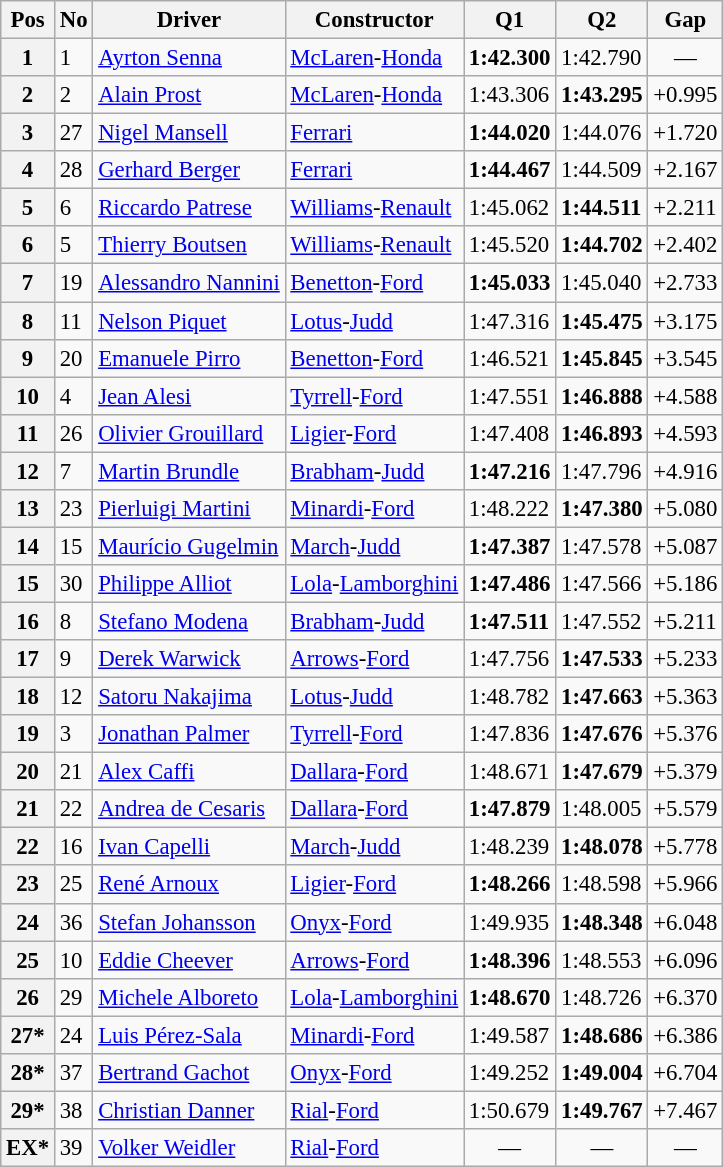<table class="wikitable sortable" style="font-size: 95%;">
<tr>
<th>Pos</th>
<th>No</th>
<th>Driver</th>
<th>Constructor</th>
<th>Q1</th>
<th>Q2</th>
<th>Gap</th>
</tr>
<tr>
<th>1</th>
<td>1</td>
<td> <a href='#'>Ayrton Senna</a></td>
<td><a href='#'>McLaren</a>-<a href='#'>Honda</a></td>
<td><strong>1:42.300</strong></td>
<td>1:42.790</td>
<td align="center">—</td>
</tr>
<tr>
<th>2</th>
<td>2</td>
<td> <a href='#'>Alain Prost</a></td>
<td><a href='#'>McLaren</a>-<a href='#'>Honda</a></td>
<td>1:43.306</td>
<td><strong>1:43.295</strong></td>
<td>+0.995</td>
</tr>
<tr>
<th>3</th>
<td>27</td>
<td> <a href='#'>Nigel Mansell</a></td>
<td><a href='#'>Ferrari</a></td>
<td><strong>1:44.020</strong></td>
<td>1:44.076</td>
<td>+1.720</td>
</tr>
<tr>
<th>4</th>
<td>28</td>
<td> <a href='#'>Gerhard Berger</a></td>
<td><a href='#'>Ferrari</a></td>
<td><strong>1:44.467</strong></td>
<td>1:44.509</td>
<td>+2.167</td>
</tr>
<tr>
<th>5</th>
<td>6</td>
<td> <a href='#'>Riccardo Patrese</a></td>
<td><a href='#'>Williams</a>-<a href='#'>Renault</a></td>
<td>1:45.062</td>
<td><strong>1:44.511</strong></td>
<td>+2.211</td>
</tr>
<tr>
<th>6</th>
<td>5</td>
<td> <a href='#'>Thierry Boutsen</a></td>
<td><a href='#'>Williams</a>-<a href='#'>Renault</a></td>
<td>1:45.520</td>
<td><strong>1:44.702</strong></td>
<td>+2.402</td>
</tr>
<tr>
<th>7</th>
<td>19</td>
<td> <a href='#'>Alessandro Nannini</a></td>
<td><a href='#'>Benetton</a>-<a href='#'>Ford</a></td>
<td><strong>1:45.033</strong></td>
<td>1:45.040</td>
<td>+2.733</td>
</tr>
<tr>
<th>8</th>
<td>11</td>
<td> <a href='#'>Nelson Piquet</a></td>
<td><a href='#'>Lotus</a>-<a href='#'>Judd</a></td>
<td>1:47.316</td>
<td><strong>1:45.475</strong></td>
<td>+3.175</td>
</tr>
<tr>
<th>9</th>
<td>20</td>
<td> <a href='#'>Emanuele Pirro</a></td>
<td><a href='#'>Benetton</a>-<a href='#'>Ford</a></td>
<td>1:46.521</td>
<td><strong>1:45.845</strong></td>
<td>+3.545</td>
</tr>
<tr>
<th>10</th>
<td>4</td>
<td> <a href='#'>Jean Alesi</a></td>
<td><a href='#'>Tyrrell</a>-<a href='#'>Ford</a></td>
<td>1:47.551</td>
<td><strong>1:46.888</strong></td>
<td>+4.588</td>
</tr>
<tr>
<th>11</th>
<td>26</td>
<td> <a href='#'>Olivier Grouillard</a></td>
<td><a href='#'>Ligier</a>-<a href='#'>Ford</a></td>
<td>1:47.408</td>
<td><strong>1:46.893</strong></td>
<td>+4.593</td>
</tr>
<tr>
<th>12</th>
<td>7</td>
<td> <a href='#'>Martin Brundle</a></td>
<td><a href='#'>Brabham</a>-<a href='#'>Judd</a></td>
<td><strong>1:47.216</strong></td>
<td>1:47.796</td>
<td>+4.916</td>
</tr>
<tr>
<th>13</th>
<td>23</td>
<td> <a href='#'>Pierluigi Martini</a></td>
<td><a href='#'>Minardi</a>-<a href='#'>Ford</a></td>
<td>1:48.222</td>
<td><strong>1:47.380</strong></td>
<td>+5.080</td>
</tr>
<tr>
<th>14</th>
<td>15</td>
<td> <a href='#'>Maurício Gugelmin</a></td>
<td><a href='#'>March</a>-<a href='#'>Judd</a></td>
<td><strong>1:47.387</strong></td>
<td>1:47.578</td>
<td>+5.087</td>
</tr>
<tr>
<th>15</th>
<td>30</td>
<td> <a href='#'>Philippe Alliot</a></td>
<td><a href='#'>Lola</a>-<a href='#'>Lamborghini</a></td>
<td><strong>1:47.486</strong></td>
<td>1:47.566</td>
<td>+5.186</td>
</tr>
<tr>
<th>16</th>
<td>8</td>
<td> <a href='#'>Stefano Modena</a></td>
<td><a href='#'>Brabham</a>-<a href='#'>Judd</a></td>
<td><strong>1:47.511</strong></td>
<td>1:47.552</td>
<td>+5.211</td>
</tr>
<tr>
<th>17</th>
<td>9</td>
<td> <a href='#'>Derek Warwick</a></td>
<td><a href='#'>Arrows</a>-<a href='#'>Ford</a></td>
<td>1:47.756</td>
<td><strong>1:47.533</strong></td>
<td>+5.233</td>
</tr>
<tr>
<th>18</th>
<td>12</td>
<td> <a href='#'>Satoru Nakajima</a></td>
<td><a href='#'>Lotus</a>-<a href='#'>Judd</a></td>
<td>1:48.782</td>
<td><strong>1:47.663</strong></td>
<td>+5.363</td>
</tr>
<tr>
<th>19</th>
<td>3</td>
<td> <a href='#'>Jonathan Palmer</a></td>
<td><a href='#'>Tyrrell</a>-<a href='#'>Ford</a></td>
<td>1:47.836</td>
<td><strong>1:47.676</strong></td>
<td>+5.376</td>
</tr>
<tr>
<th>20</th>
<td>21</td>
<td> <a href='#'>Alex Caffi</a></td>
<td><a href='#'>Dallara</a>-<a href='#'>Ford</a></td>
<td>1:48.671</td>
<td><strong>1:47.679</strong></td>
<td>+5.379</td>
</tr>
<tr>
<th>21</th>
<td>22</td>
<td> <a href='#'>Andrea de Cesaris</a></td>
<td><a href='#'>Dallara</a>-<a href='#'>Ford</a></td>
<td><strong>1:47.879</strong></td>
<td>1:48.005</td>
<td>+5.579</td>
</tr>
<tr>
<th>22</th>
<td>16</td>
<td> <a href='#'>Ivan Capelli</a></td>
<td><a href='#'>March</a>-<a href='#'>Judd</a></td>
<td>1:48.239</td>
<td><strong>1:48.078</strong></td>
<td>+5.778</td>
</tr>
<tr>
<th>23</th>
<td>25</td>
<td> <a href='#'>René Arnoux</a></td>
<td><a href='#'>Ligier</a>-<a href='#'>Ford</a></td>
<td><strong>1:48.266</strong></td>
<td>1:48.598</td>
<td>+5.966</td>
</tr>
<tr>
<th>24</th>
<td>36</td>
<td> <a href='#'>Stefan Johansson</a></td>
<td><a href='#'>Onyx</a>-<a href='#'>Ford</a></td>
<td>1:49.935</td>
<td><strong>1:48.348</strong></td>
<td>+6.048</td>
</tr>
<tr>
<th>25</th>
<td>10</td>
<td> <a href='#'>Eddie Cheever</a></td>
<td><a href='#'>Arrows</a>-<a href='#'>Ford</a></td>
<td><strong>1:48.396</strong></td>
<td>1:48.553</td>
<td>+6.096</td>
</tr>
<tr>
<th>26</th>
<td>29</td>
<td> <a href='#'>Michele Alboreto</a></td>
<td><a href='#'>Lola</a>-<a href='#'>Lamborghini</a></td>
<td><strong>1:48.670</strong></td>
<td>1:48.726</td>
<td>+6.370</td>
</tr>
<tr>
<th>27*</th>
<td>24</td>
<td> <a href='#'>Luis Pérez-Sala</a></td>
<td><a href='#'>Minardi</a>-<a href='#'>Ford</a></td>
<td>1:49.587</td>
<td><strong>1:48.686</strong></td>
<td>+6.386</td>
</tr>
<tr>
<th>28*</th>
<td>37</td>
<td> <a href='#'>Bertrand Gachot</a></td>
<td><a href='#'>Onyx</a>-<a href='#'>Ford</a></td>
<td>1:49.252</td>
<td><strong>1:49.004</strong></td>
<td>+6.704</td>
</tr>
<tr>
<th>29*</th>
<td>38</td>
<td> <a href='#'>Christian Danner</a></td>
<td><a href='#'>Rial</a>-<a href='#'>Ford</a></td>
<td>1:50.679</td>
<td><strong>1:49.767</strong></td>
<td>+7.467</td>
</tr>
<tr>
<th>EX*</th>
<td>39</td>
<td> <a href='#'>Volker Weidler</a></td>
<td><a href='#'>Rial</a>-<a href='#'>Ford</a></td>
<td align="center">—</td>
<td align="center">—</td>
<td align="center">—</td>
</tr>
</table>
